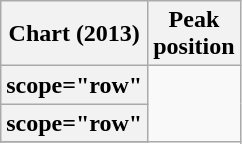<table class="wikitable sortable plainrowheaders" style="text-align:center;">
<tr>
<th scope="col">Chart (2013)</th>
<th scope="col">Peak<br>position</th>
</tr>
<tr>
<th>scope="row" </th>
</tr>
<tr>
<th>scope="row" </th>
</tr>
<tr>
</tr>
</table>
